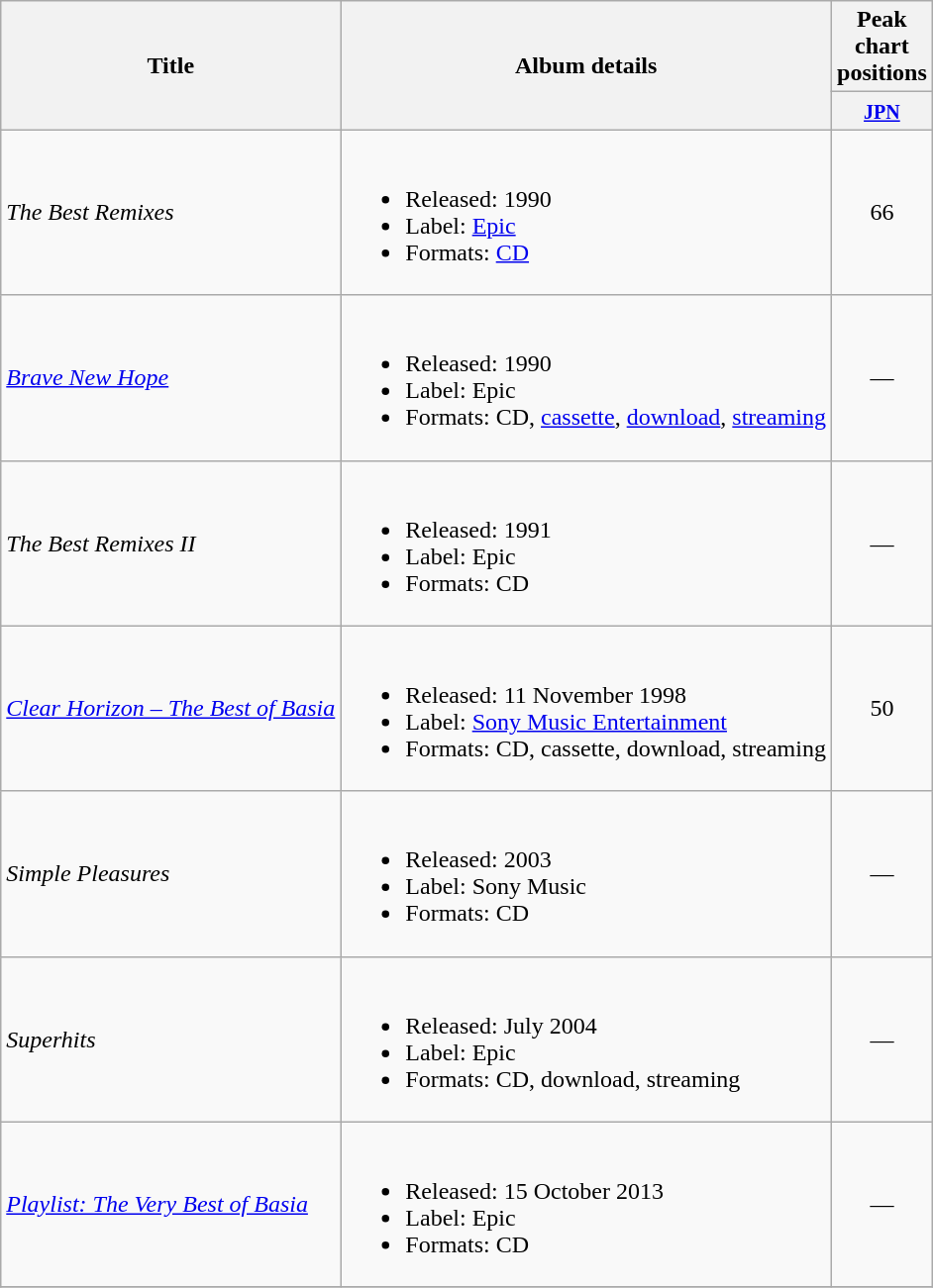<table class="wikitable">
<tr>
<th rowspan="2">Title</th>
<th rowspan="2">Album details</th>
<th colspan="1">Peak chart positions</th>
</tr>
<tr>
<th rowspan="1" width="30"><small><a href='#'>JPN</a></small><br></th>
</tr>
<tr>
<td><em>The Best Remixes</em></td>
<td><br><ul><li>Released: 1990</li><li>Label: <a href='#'>Epic</a></li><li>Formats: <a href='#'>CD</a></li></ul></td>
<td style="text-align:center;">66</td>
</tr>
<tr>
<td><em><a href='#'>Brave New Hope</a></em></td>
<td><br><ul><li>Released: 1990</li><li>Label: Epic</li><li>Formats: CD, <a href='#'>cassette</a>, <a href='#'>download</a>, <a href='#'>streaming</a></li></ul></td>
<td style="text-align:center;">—</td>
</tr>
<tr>
<td><em>The Best Remixes II</em></td>
<td><br><ul><li>Released: 1991</li><li>Label: Epic</li><li>Formats: CD</li></ul></td>
<td style="text-align:center;">—</td>
</tr>
<tr>
<td><em><a href='#'>Clear Horizon – The Best of Basia</a></em></td>
<td><br><ul><li>Released: 11 November 1998</li><li>Label: <a href='#'>Sony Music Entertainment</a></li><li>Formats: CD, cassette, download, streaming</li></ul></td>
<td style="text-align:center;">50</td>
</tr>
<tr>
<td><em>Simple Pleasures</em></td>
<td><br><ul><li>Released: 2003</li><li>Label: Sony Music</li><li>Formats: CD</li></ul></td>
<td style="text-align:center;">—</td>
</tr>
<tr>
<td><em>Superhits</em></td>
<td><br><ul><li>Released: July 2004</li><li>Label: Epic</li><li>Formats: CD, download, streaming</li></ul></td>
<td style="text-align:center;">—</td>
</tr>
<tr>
<td><em><a href='#'>Playlist: The Very Best of Basia</a></em></td>
<td><br><ul><li>Released: 15 October 2013</li><li>Label: Epic</li><li>Formats: CD</li></ul></td>
<td style="text-align:center;">—</td>
</tr>
<tr>
</tr>
</table>
